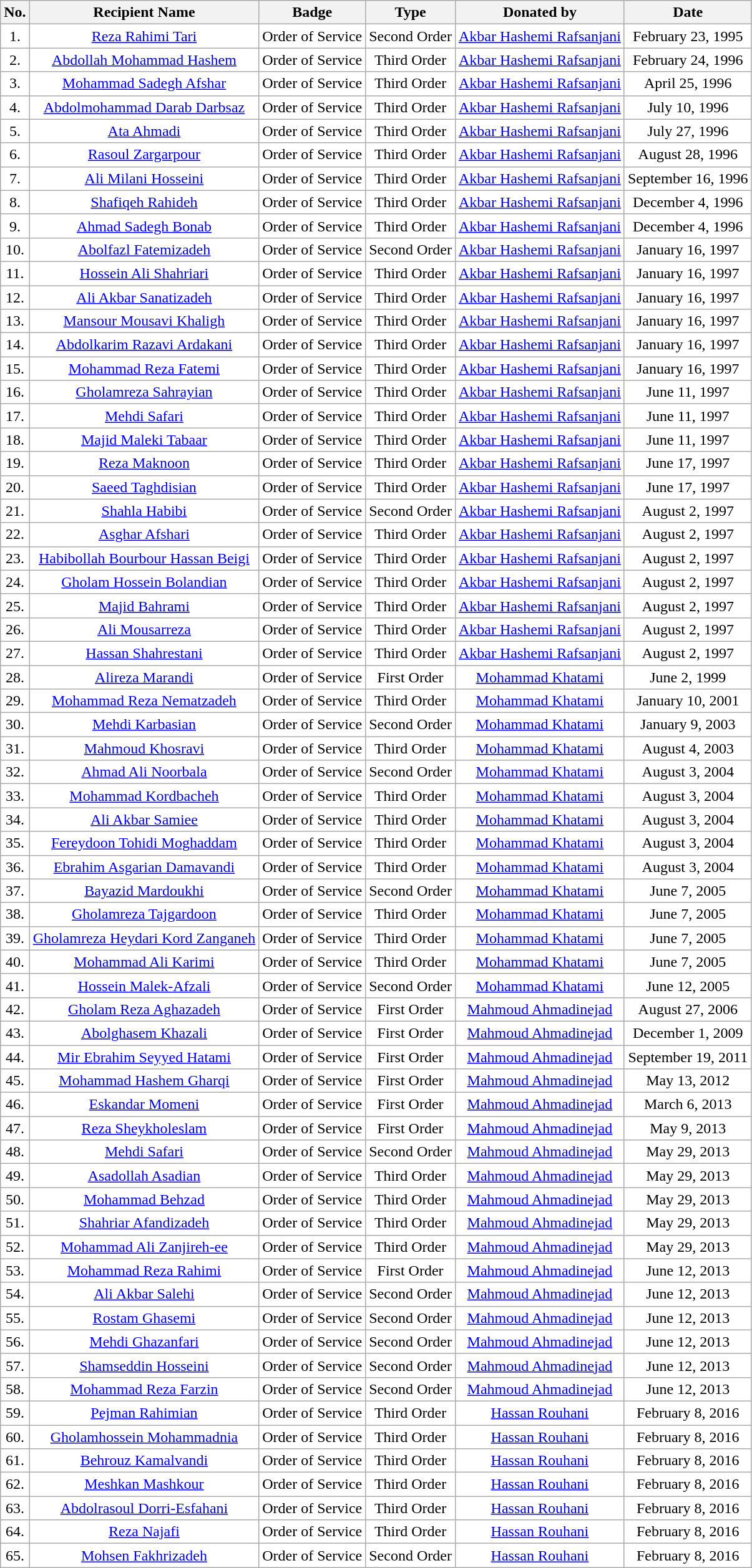<table class="wikitable" style="background:#ffffff; text-align: center; margin: 0em">
<tr>
<th>No.</th>
<th>Recipient Name</th>
<th>Badge</th>
<th>Type</th>
<th>Donated by</th>
<th>Date</th>
</tr>
<tr>
<td>1.</td>
<td><a href='#'>Reza Rahimi Tari</a></td>
<td>Order of Service</td>
<td>Second Order</td>
<td><a href='#'>Akbar Hashemi Rafsanjani</a></td>
<td>February 23, 1995 </td>
</tr>
<tr>
<td>2.</td>
<td><a href='#'>Abdollah Mohammad Hashem</a></td>
<td>Order of Service</td>
<td>Third Order</td>
<td><a href='#'>Akbar Hashemi Rafsanjani</a></td>
<td>February 24, 1996 </td>
</tr>
<tr>
<td>3.</td>
<td><a href='#'>Mohammad Sadegh Afshar</a></td>
<td>Order of Service</td>
<td>Third Order</td>
<td><a href='#'>Akbar Hashemi Rafsanjani</a></td>
<td>April 25, 1996 </td>
</tr>
<tr>
<td>4.</td>
<td><a href='#'>Abdolmohammad Darab Darbsaz</a></td>
<td>Order of Service</td>
<td>Third Order</td>
<td><a href='#'>Akbar Hashemi Rafsanjani</a></td>
<td>July 10, 1996 </td>
</tr>
<tr>
<td>5.</td>
<td><a href='#'>Ata Ahmadi</a></td>
<td>Order of Service</td>
<td>Third Order</td>
<td><a href='#'>Akbar Hashemi Rafsanjani</a></td>
<td>July 27, 1996 </td>
</tr>
<tr>
<td>6.</td>
<td><a href='#'>Rasoul Zargarpour</a></td>
<td>Order of Service</td>
<td>Third Order</td>
<td><a href='#'>Akbar Hashemi Rafsanjani</a></td>
<td>August 28, 1996 </td>
</tr>
<tr>
<td>7.</td>
<td><a href='#'>Ali Milani Hosseini</a></td>
<td>Order of Service</td>
<td>Third Order</td>
<td><a href='#'>Akbar Hashemi Rafsanjani</a></td>
<td>September 16, 1996 </td>
</tr>
<tr>
<td>8.</td>
<td><a href='#'>Shafiqeh Rahideh</a></td>
<td>Order of Service</td>
<td>Third Order</td>
<td><a href='#'>Akbar Hashemi Rafsanjani</a></td>
<td>December 4, 1996 </td>
</tr>
<tr>
<td>9.</td>
<td><a href='#'>Ahmad Sadegh Bonab</a></td>
<td>Order of Service</td>
<td>Third Order</td>
<td><a href='#'>Akbar Hashemi Rafsanjani</a></td>
<td>December 4, 1996 </td>
</tr>
<tr>
<td>10.</td>
<td><a href='#'>Abolfazl Fatemizadeh</a></td>
<td>Order of Service</td>
<td>Second Order</td>
<td><a href='#'>Akbar Hashemi Rafsanjani</a></td>
<td>January 16, 1997 </td>
</tr>
<tr>
<td>11.</td>
<td><a href='#'>Hossein Ali Shahriari</a></td>
<td>Order of Service</td>
<td>Third Order</td>
<td><a href='#'>Akbar Hashemi Rafsanjani</a></td>
<td>January 16, 1997 </td>
</tr>
<tr>
<td>12.</td>
<td><a href='#'>Ali Akbar Sanatizadeh</a></td>
<td>Order of Service</td>
<td>Third Order</td>
<td><a href='#'>Akbar Hashemi Rafsanjani</a></td>
<td>January 16, 1997 </td>
</tr>
<tr>
<td>13.</td>
<td><a href='#'>Mansour Mousavi Khaligh</a></td>
<td>Order of Service</td>
<td>Third Order</td>
<td><a href='#'>Akbar Hashemi Rafsanjani</a></td>
<td>January 16, 1997 </td>
</tr>
<tr>
<td>14.</td>
<td><a href='#'>Abdolkarim Razavi Ardakani</a></td>
<td>Order of Service</td>
<td>Third Order</td>
<td><a href='#'>Akbar Hashemi Rafsanjani</a></td>
<td>January 16, 1997 </td>
</tr>
<tr>
<td>15.</td>
<td><a href='#'>Mohammad Reza Fatemi</a></td>
<td>Order of Service</td>
<td>Third Order</td>
<td><a href='#'>Akbar Hashemi Rafsanjani</a></td>
<td>January 16, 1997 </td>
</tr>
<tr>
<td>16.</td>
<td><a href='#'>Gholamreza Sahrayian</a></td>
<td>Order of Service</td>
<td>Third Order</td>
<td><a href='#'>Akbar Hashemi Rafsanjani</a></td>
<td>June 11, 1997 </td>
</tr>
<tr>
<td>17.</td>
<td><a href='#'>Mehdi Safari</a></td>
<td>Order of Service</td>
<td>Third Order</td>
<td><a href='#'>Akbar Hashemi Rafsanjani</a></td>
<td>June 11, 1997 </td>
</tr>
<tr>
<td>18.</td>
<td><a href='#'>Majid Maleki Tabaar</a></td>
<td>Order of Service</td>
<td>Third Order</td>
<td><a href='#'>Akbar Hashemi Rafsanjani</a></td>
<td>June 11, 1997 </td>
</tr>
<tr>
<td>19.</td>
<td><a href='#'>Reza Maknoon</a></td>
<td>Order of Service</td>
<td>Third Order</td>
<td><a href='#'>Akbar Hashemi Rafsanjani</a></td>
<td>June 17, 1997 </td>
</tr>
<tr>
<td>20.</td>
<td><a href='#'>Saeed Taghdisian</a></td>
<td>Order of Service</td>
<td>Third Order</td>
<td><a href='#'>Akbar Hashemi Rafsanjani</a></td>
<td>June 17, 1997 </td>
</tr>
<tr>
<td>21.</td>
<td><a href='#'>Shahla Habibi</a></td>
<td>Order of Service</td>
<td>Second Order</td>
<td><a href='#'>Akbar Hashemi Rafsanjani</a></td>
<td>August 2, 1997 </td>
</tr>
<tr>
<td>22.</td>
<td><a href='#'>Asghar Afshari</a></td>
<td>Order of Service</td>
<td>Third Order</td>
<td><a href='#'>Akbar Hashemi Rafsanjani</a></td>
<td>August 2, 1997 </td>
</tr>
<tr>
<td>23.</td>
<td><a href='#'>Habibollah Bourbour Hassan Beigi</a></td>
<td>Order of Service</td>
<td>Third Order</td>
<td><a href='#'>Akbar Hashemi Rafsanjani</a></td>
<td>August 2, 1997 </td>
</tr>
<tr>
<td>24.</td>
<td><a href='#'>Gholam Hossein Bolandian</a></td>
<td>Order of Service</td>
<td>Third Order</td>
<td><a href='#'>Akbar Hashemi Rafsanjani</a></td>
<td>August 2, 1997 </td>
</tr>
<tr>
<td>25.</td>
<td><a href='#'>Majid Bahrami</a></td>
<td>Order of Service</td>
<td>Third Order</td>
<td><a href='#'>Akbar Hashemi Rafsanjani</a></td>
<td>August 2, 1997 </td>
</tr>
<tr>
<td>26.</td>
<td><a href='#'>Ali Mousarreza</a></td>
<td>Order of Service</td>
<td>Third Order</td>
<td><a href='#'>Akbar Hashemi Rafsanjani</a></td>
<td>August 2, 1997 </td>
</tr>
<tr>
<td>27.</td>
<td><a href='#'>Hassan Shahrestani</a></td>
<td>Order of Service</td>
<td>Third Order</td>
<td><a href='#'>Akbar Hashemi Rafsanjani</a></td>
<td>August 2, 1997 </td>
</tr>
<tr>
<td>28.</td>
<td><a href='#'>Alireza Marandi</a></td>
<td>Order of Service</td>
<td>First Order</td>
<td><a href='#'>Mohammad Khatami</a></td>
<td>June 2, 1999 </td>
</tr>
<tr>
<td>29.</td>
<td><a href='#'>Mohammad Reza Nematzadeh</a></td>
<td>Order of Service</td>
<td>Third Order</td>
<td><a href='#'>Mohammad Khatami</a></td>
<td>January 10, 2001 </td>
</tr>
<tr>
<td>30.</td>
<td><a href='#'>Mehdi Karbasian</a></td>
<td>Order of Service</td>
<td>Second Order</td>
<td><a href='#'>Mohammad Khatami</a></td>
<td>January 9, 2003 </td>
</tr>
<tr>
<td>31.</td>
<td><a href='#'>Mahmoud Khosravi</a></td>
<td>Order of Service</td>
<td>Third Order</td>
<td><a href='#'>Mohammad Khatami</a></td>
<td>August 4, 2003 </td>
</tr>
<tr>
<td>32.</td>
<td><a href='#'>Ahmad Ali Noorbala</a></td>
<td>Order of Service</td>
<td>Second Order</td>
<td><a href='#'>Mohammad Khatami</a></td>
<td>August 3, 2004 </td>
</tr>
<tr>
<td>33.</td>
<td><a href='#'>Mohammad Kordbacheh</a></td>
<td>Order of Service</td>
<td>Third Order</td>
<td><a href='#'>Mohammad Khatami</a></td>
<td>August 3, 2004 </td>
</tr>
<tr>
<td>34.</td>
<td><a href='#'>Ali Akbar Samiee</a></td>
<td>Order of Service</td>
<td>Third Order</td>
<td><a href='#'>Mohammad Khatami</a></td>
<td>August 3, 2004 </td>
</tr>
<tr>
<td>35.</td>
<td><a href='#'>Fereydoon Tohidi Moghaddam</a></td>
<td>Order of Service</td>
<td>Third Order</td>
<td><a href='#'>Mohammad Khatami</a></td>
<td>August 3, 2004 </td>
</tr>
<tr>
<td>36.</td>
<td><a href='#'>Ebrahim Asgarian Damavandi</a></td>
<td>Order of Service</td>
<td>Third Order</td>
<td><a href='#'>Mohammad Khatami</a></td>
<td>August 3, 2004 </td>
</tr>
<tr>
<td>37.</td>
<td><a href='#'>Bayazid Mardoukhi</a></td>
<td>Order of Service</td>
<td>Second Order</td>
<td><a href='#'>Mohammad Khatami</a></td>
<td>June 7, 2005 </td>
</tr>
<tr>
<td>38.</td>
<td><a href='#'>Gholamreza Tajgardoon</a></td>
<td>Order of Service</td>
<td>Third Order</td>
<td><a href='#'>Mohammad Khatami</a></td>
<td>June 7, 2005 </td>
</tr>
<tr>
<td>39.</td>
<td><a href='#'>Gholamreza Heydari Kord Zanganeh</a></td>
<td>Order of Service</td>
<td>Third Order</td>
<td><a href='#'>Mohammad Khatami</a></td>
<td>June 7, 2005 </td>
</tr>
<tr>
<td>40.</td>
<td><a href='#'>Mohammad Ali Karimi</a></td>
<td>Order of Service</td>
<td>Third Order</td>
<td><a href='#'>Mohammad Khatami</a></td>
<td>June 7, 2005 </td>
</tr>
<tr>
<td>41.</td>
<td><a href='#'>Hossein Malek-Afzali</a></td>
<td>Order of Service</td>
<td>Second Order</td>
<td><a href='#'>Mohammad Khatami</a></td>
<td>June 12, 2005 </td>
</tr>
<tr>
<td>42.</td>
<td><a href='#'>Gholam Reza Aghazadeh</a></td>
<td>Order of Service</td>
<td>First Order</td>
<td><a href='#'>Mahmoud Ahmadinejad</a></td>
<td>August 27, 2006 </td>
</tr>
<tr>
<td>43.</td>
<td><a href='#'>Abolghasem Khazali</a></td>
<td>Order of Service</td>
<td>First Order</td>
<td><a href='#'>Mahmoud Ahmadinejad</a></td>
<td>December 1, 2009 </td>
</tr>
<tr>
<td>44.</td>
<td><a href='#'>Mir Ebrahim Seyyed Hatami</a></td>
<td>Order of Service</td>
<td>First Order</td>
<td><a href='#'>Mahmoud Ahmadinejad</a></td>
<td>September 19, 2011 </td>
</tr>
<tr>
<td>45.</td>
<td><a href='#'>Mohammad Hashem Gharqi</a></td>
<td>Order of Service</td>
<td>First Order</td>
<td><a href='#'>Mahmoud Ahmadinejad</a></td>
<td>May 13, 2012 </td>
</tr>
<tr>
<td>46.</td>
<td><a href='#'>Eskandar Momeni</a></td>
<td>Order of Service</td>
<td>First Order</td>
<td><a href='#'>Mahmoud Ahmadinejad</a></td>
<td>March 6, 2013 </td>
</tr>
<tr>
<td>47.</td>
<td><a href='#'>Reza Sheykholeslam</a></td>
<td>Order of Service</td>
<td>First Order</td>
<td><a href='#'>Mahmoud Ahmadinejad</a></td>
<td>May 9, 2013 </td>
</tr>
<tr>
<td>48.</td>
<td><a href='#'>Mehdi Safari</a></td>
<td>Order of Service</td>
<td>Second Order</td>
<td><a href='#'>Mahmoud Ahmadinejad</a></td>
<td>May 29, 2013 </td>
</tr>
<tr>
<td>49.</td>
<td><a href='#'>Asadollah Asadian</a></td>
<td>Order of Service</td>
<td>Third Order</td>
<td><a href='#'>Mahmoud Ahmadinejad</a></td>
<td>May 29, 2013 </td>
</tr>
<tr>
<td>50.</td>
<td><a href='#'>Mohammad Behzad</a></td>
<td>Order of Service</td>
<td>Third Order</td>
<td><a href='#'>Mahmoud Ahmadinejad</a></td>
<td>May 29, 2013 </td>
</tr>
<tr>
<td>51.</td>
<td><a href='#'>Shahriar Afandizadeh</a></td>
<td>Order of Service</td>
<td>Third Order</td>
<td><a href='#'>Mahmoud Ahmadinejad</a></td>
<td>May 29, 2013 </td>
</tr>
<tr>
<td>52.</td>
<td><a href='#'>Mohammad Ali Zanjireh-ee</a></td>
<td>Order of Service</td>
<td>Third Order</td>
<td><a href='#'>Mahmoud Ahmadinejad</a></td>
<td>May 29, 2013 </td>
</tr>
<tr>
<td>53.</td>
<td><a href='#'>Mohammad Reza Rahimi</a></td>
<td>Order of Service</td>
<td>First Order</td>
<td><a href='#'>Mahmoud Ahmadinejad</a></td>
<td>June 12, 2013 </td>
</tr>
<tr>
<td>54.</td>
<td><a href='#'>Ali Akbar Salehi</a></td>
<td>Order of Service</td>
<td>Second Order</td>
<td><a href='#'>Mahmoud Ahmadinejad</a></td>
<td>June 12, 2013 </td>
</tr>
<tr>
<td>55.</td>
<td><a href='#'>Rostam Ghasemi</a></td>
<td>Order of Service</td>
<td>Second Order</td>
<td><a href='#'>Mahmoud Ahmadinejad</a></td>
<td>June 12, 2013 </td>
</tr>
<tr>
<td>56.</td>
<td><a href='#'>Mehdi Ghazanfari</a></td>
<td>Order of Service</td>
<td>Second Order</td>
<td><a href='#'>Mahmoud Ahmadinejad</a></td>
<td>June 12, 2013 </td>
</tr>
<tr>
<td>57.</td>
<td><a href='#'>Shamseddin Hosseini</a></td>
<td>Order of Service</td>
<td>Second Order</td>
<td><a href='#'>Mahmoud Ahmadinejad</a></td>
<td>June 12, 2013 </td>
</tr>
<tr>
<td>58.</td>
<td><a href='#'>Mohammad Reza Farzin</a></td>
<td>Order of Service</td>
<td>Second Order</td>
<td><a href='#'>Mahmoud Ahmadinejad</a></td>
<td>June 12, 2013 </td>
</tr>
<tr>
<td>59.</td>
<td><a href='#'>Pejman Rahimian</a></td>
<td>Order of Service</td>
<td>Third Order</td>
<td><a href='#'>Hassan Rouhani</a></td>
<td>February 8, 2016 </td>
</tr>
<tr>
<td>60.</td>
<td><a href='#'>Gholamhossein Mohammadnia</a></td>
<td>Order of Service</td>
<td>Third Order</td>
<td><a href='#'>Hassan Rouhani</a></td>
<td>February 8, 2016 </td>
</tr>
<tr>
<td>61.</td>
<td><a href='#'>Behrouz Kamalvandi</a></td>
<td>Order of Service</td>
<td>Third Order</td>
<td><a href='#'>Hassan Rouhani</a></td>
<td>February 8, 2016 </td>
</tr>
<tr>
<td>62.</td>
<td><a href='#'>Meshkan Mashkour</a></td>
<td>Order of Service</td>
<td>Third Order</td>
<td><a href='#'>Hassan Rouhani</a></td>
<td>February 8, 2016 </td>
</tr>
<tr>
<td>63.</td>
<td><a href='#'>Abdolrasoul Dorri-Esfahani</a></td>
<td>Order of Service</td>
<td>Third Order</td>
<td><a href='#'>Hassan Rouhani</a></td>
<td>February 8, 2016 </td>
</tr>
<tr>
<td>64.</td>
<td><a href='#'>Reza Najafi</a></td>
<td>Order of Service</td>
<td>Third Order</td>
<td><a href='#'>Hassan Rouhani</a></td>
<td>February 8, 2016 </td>
</tr>
<tr>
<td>65.</td>
<td><a href='#'>Mohsen Fakhrizadeh</a></td>
<td>Order of Service</td>
<td>Second Order</td>
<td><a href='#'>Hassan Rouhani</a></td>
<td>February 8, 2016</td>
</tr>
</table>
